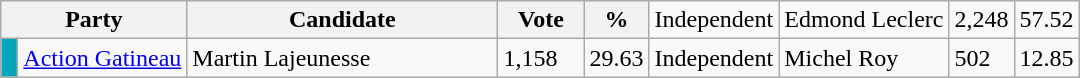<table class="wikitable">
<tr>
<th bgcolor="#DDDDFF" width="100px" colspan="2">Party</th>
<th bgcolor="#DDDDFF" width="200px">Candidate</th>
<th bgcolor="#DDDDFF" width="50px">Vote</th>
<th bgcolor="#DDDDFF" width="30px">%<br></th>
<td>Independent</td>
<td>Edmond Leclerc</td>
<td>2,248</td>
<td>57.52</td>
</tr>
<tr>
<td bgcolor=#00a7ba> </td>
<td><a href='#'>Action Gatineau</a></td>
<td>Martin Lajeunesse</td>
<td>1,158</td>
<td>29.63<br></td>
<td>Independent</td>
<td>Michel Roy</td>
<td>502</td>
<td>12.85</td>
</tr>
</table>
